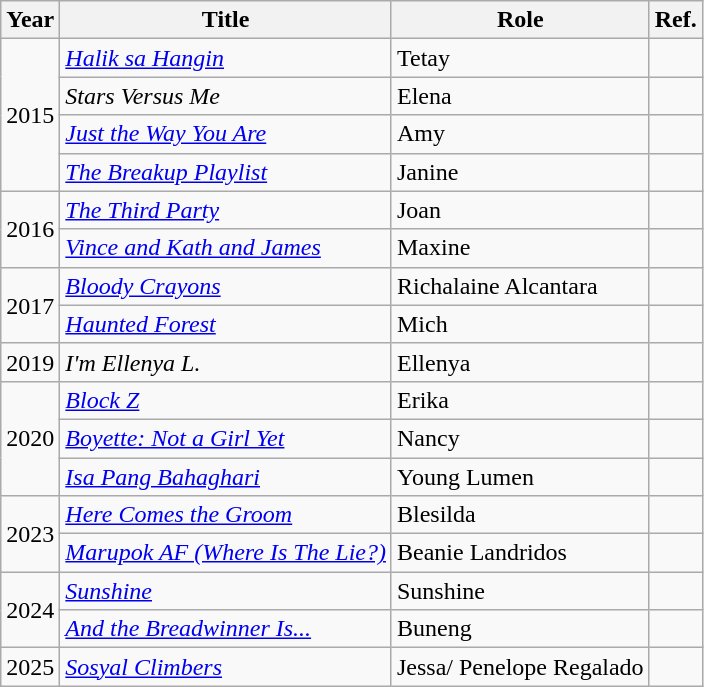<table class="wikitable">
<tr>
<th>Year</th>
<th>Title</th>
<th>Role</th>
<th>Ref.</th>
</tr>
<tr>
<td rowspan=4>2015</td>
<td><em><a href='#'>Halik sa Hangin</a></em></td>
<td>Tetay</td>
<td></td>
</tr>
<tr>
<td><em>Stars Versus Me</em></td>
<td>Elena</td>
<td></td>
</tr>
<tr>
<td><em><a href='#'>Just the Way You Are</a></em></td>
<td>Amy</td>
<td></td>
</tr>
<tr>
<td><em><a href='#'>The Breakup Playlist</a></em></td>
<td>Janine</td>
<td></td>
</tr>
<tr>
<td rowspan=2>2016</td>
<td><em><a href='#'>The Third Party</a></em></td>
<td>Joan</td>
<td></td>
</tr>
<tr>
<td><em><a href='#'>Vince and Kath and James</a></em></td>
<td>Maxine</td>
<td></td>
</tr>
<tr>
<td rowspan=2>2017</td>
<td><em><a href='#'>Bloody Crayons</a></em></td>
<td>Richalaine Alcantara</td>
<td></td>
</tr>
<tr>
<td><em><a href='#'>Haunted Forest</a></em></td>
<td>Mich</td>
<td></td>
</tr>
<tr>
<td>2019</td>
<td><em>I'm Ellenya L.</em></td>
<td>Ellenya</td>
<td></td>
</tr>
<tr>
<td rowspan="3">2020</td>
<td><em><a href='#'>Block Z</a></em></td>
<td>Erika</td>
<td></td>
</tr>
<tr>
<td><em><a href='#'>Boyette: Not a Girl Yet</a></em></td>
<td>Nancy</td>
<td></td>
</tr>
<tr>
<td><em><a href='#'>Isa Pang Bahaghari</a></em></td>
<td>Young Lumen</td>
<td></td>
</tr>
<tr>
<td rowspan="2">2023</td>
<td><em><a href='#'>Here Comes the Groom</a></em></td>
<td>Blesilda</td>
<td></td>
</tr>
<tr>
<td><em><a href='#'>Marupok AF (Where Is The Lie?)</a></em></td>
<td>Beanie Landridos</td>
<td></td>
</tr>
<tr>
<td rowspan="2">2024</td>
<td><em><a href='#'>Sunshine</a></em></td>
<td>Sunshine</td>
<td></td>
</tr>
<tr>
<td><em><a href='#'>And the Breadwinner Is...</a></em></td>
<td>Buneng</td>
<td></td>
</tr>
<tr>
<td>2025</td>
<td><em><a href='#'>Sosyal Climbers</a></em></td>
<td>Jessa/ Penelope Regalado</td>
<td></td>
</tr>
</table>
